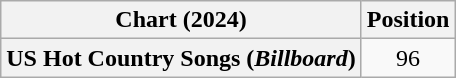<table class="wikitable sortable plainrowheaders" style="text-align:center">
<tr>
<th scope="col">Chart (2024)</th>
<th scope="col">Position</th>
</tr>
<tr>
<th scope="row">US Hot Country Songs (<em>Billboard</em>)</th>
<td>96</td>
</tr>
</table>
